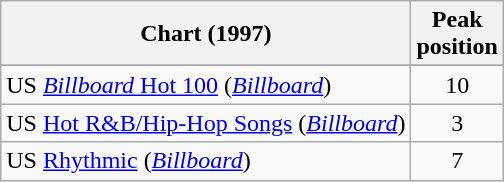<table class="wikitable sortable">
<tr>
<th>Chart (1997)</th>
<th>Peak<br>position</th>
</tr>
<tr>
</tr>
<tr>
<td>US <a href='#'><em>Billboard</em> Hot 100</a> (<em><a href='#'>Billboard</a></em>)</td>
<td align="center">10</td>
</tr>
<tr>
<td>US <a href='#'>Hot R&B/Hip-Hop Songs</a> (<em><a href='#'>Billboard</a></em>)</td>
<td align="center">3</td>
</tr>
<tr>
<td>US <a href='#'>Rhythmic</a> (<em><a href='#'>Billboard</a></em>)</td>
<td align="center">7</td>
</tr>
</table>
